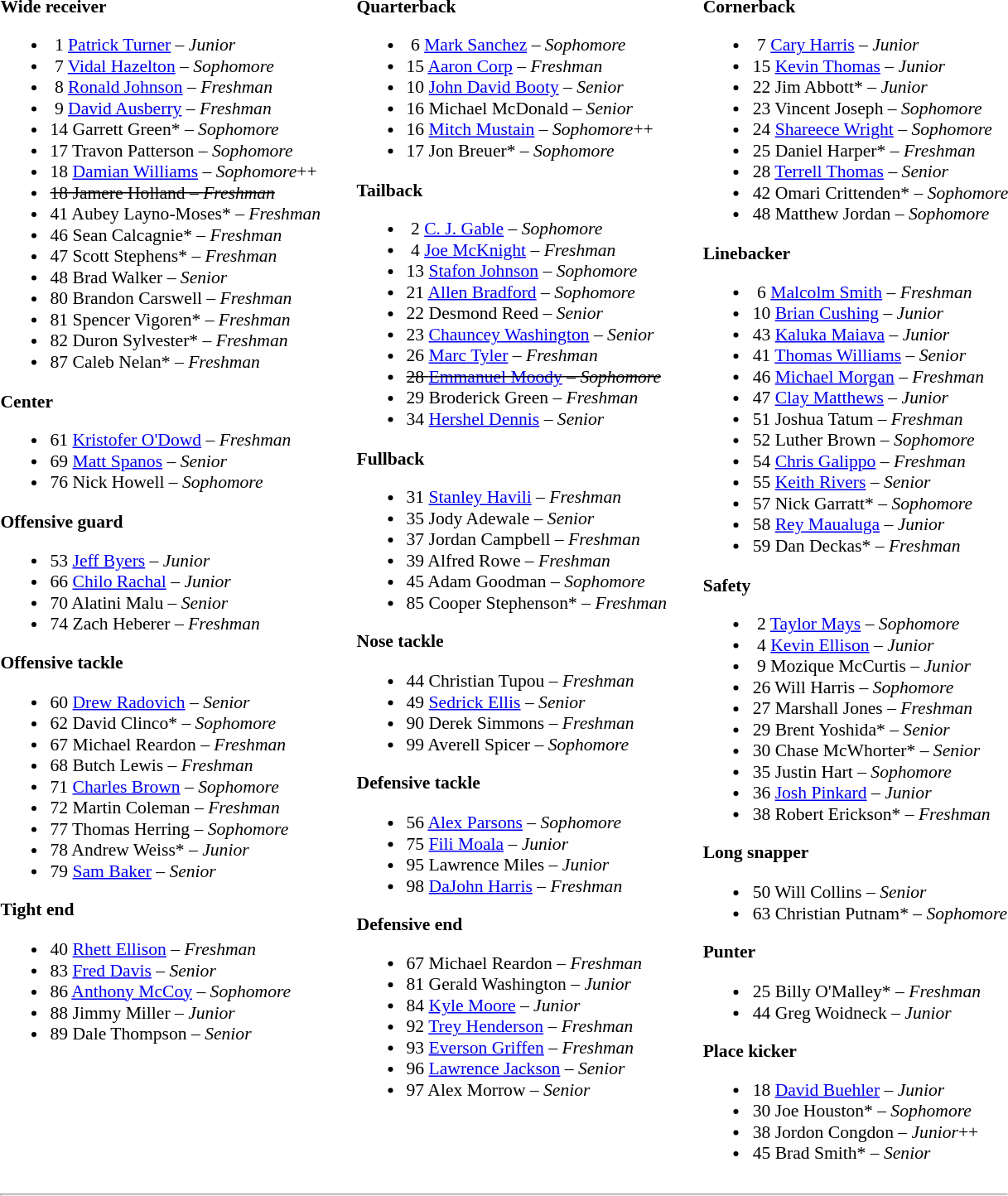<table class="toccolours" style="border-collapse:collapse; font-size:90%;">
<tr>
<td></td>
</tr>
<tr>
<td valign="top"><br><strong>Wide receiver</strong><ul><li> 1  <a href='#'>Patrick Turner</a> – <em>Junior</em></li><li> 7  <a href='#'>Vidal Hazelton</a> – <em>Sophomore</em></li><li> 8  <a href='#'>Ronald Johnson</a> – <em>Freshman</em></li><li> 9  <a href='#'>David Ausberry</a> – <em> Freshman</em></li><li>14  Garrett Green* – <em>Sophomore</em></li><li>17  Travon Patterson – <em>Sophomore</em></li><li>18  <a href='#'>Damian Williams</a> – <em>Sophomore</em>++</li><li><s>18  Jamere Holland – <em> Freshman</em></s></li><li>41  Aubey Layno-Moses* – <em>Freshman</em></li><li>46  Sean Calcagnie* – <em> Freshman</em></li><li>47  Scott Stephens* – <em> Freshman</em></li><li>48  Brad Walker – <em>Senior</em></li><li>80  Brandon Carswell – <em>Freshman</em></li><li>81  Spencer Vigoren* – <em> Freshman</em></li><li>82  Duron Sylvester* – <em> Freshman</em></li><li>87  Caleb Nelan* – <em>Freshman</em></li></ul><strong>Center</strong><ul><li>61  <a href='#'>Kristofer O'Dowd</a> – <em>Freshman</em></li><li>69  <a href='#'>Matt Spanos</a> – <em> Senior</em></li><li>76  Nick Howell – <em> Sophomore</em></li></ul><strong>Offensive guard</strong><ul><li>53  <a href='#'>Jeff Byers</a> – <em> Junior</em></li><li>66  <a href='#'>Chilo Rachal</a> – <em> Junior</em></li><li>70  Alatini Malu – <em> Senior</em></li><li>74  Zach Heberer – <em> Freshman</em></li></ul><strong>Offensive tackle</strong><ul><li>60  <a href='#'>Drew Radovich</a> – <em> Senior</em></li><li>62  David Clinco* – <em> Sophomore</em></li><li>67  Michael Reardon – <em>Freshman</em></li><li>68  Butch Lewis – <em> Freshman</em></li><li>71  <a href='#'>Charles Brown</a> – <em> Sophomore</em></li><li>72  Martin Coleman – <em>Freshman</em></li><li>77  Thomas Herring – <em> Sophomore</em></li><li>78  Andrew Weiss* – <em> Junior</em></li><li>79  <a href='#'>Sam Baker</a> – <em> Senior</em></li></ul><strong>Tight end</strong><ul><li>40  <a href='#'>Rhett Ellison</a> – <em>Freshman</em></li><li>83  <a href='#'>Fred Davis</a> – <em>Senior</em></li><li>86  <a href='#'>Anthony McCoy</a> – <em>Sophomore</em></li><li>88  Jimmy Miller – <em> Junior</em></li><li>89  Dale Thompson – <em>Senior</em></li></ul></td>
<td width="25"> </td>
<td valign="top"><br><strong>Quarterback</strong><ul><li> 6  <a href='#'>Mark Sanchez</a> – <em> Sophomore</em></li><li>15  <a href='#'>Aaron Corp</a> – <em>Freshman</em></li><li>10  <a href='#'>John David Booty</a> – <em> Senior</em></li><li>16  Michael McDonald – <em> Senior</em></li><li>16  <a href='#'>Mitch Mustain</a> – <em>Sophomore</em>++</li><li>17  Jon Breuer* – <em> Sophomore</em></li></ul><strong>Tailback</strong><ul><li> 2  <a href='#'>C. J. Gable</a> – <em>Sophomore</em></li><li> 4  <a href='#'>Joe McKnight</a> – <em>Freshman</em></li><li>13  <a href='#'>Stafon Johnson</a> – <em>Sophomore</em></li><li>21  <a href='#'>Allen Bradford</a> – <em>Sophomore</em></li><li>22  Desmond Reed – <em>Senior</em></li><li>23  <a href='#'>Chauncey Washington</a> – <em> Senior</em></li><li>26  <a href='#'>Marc Tyler</a> – <em>Freshman</em></li><li><s>28  <a href='#'>Emmanuel Moody</a> – <em>Sophomore</em></s></li><li>29  Broderick Green – <em>Freshman</em></li><li>34  <a href='#'>Hershel Dennis</a> – <em> Senior</em></li></ul><strong>Fullback</strong><ul><li>31  <a href='#'>Stanley Havili</a> – <em> Freshman</em></li><li>35  Jody Adewale – <em> Senior</em></li><li>37  Jordan Campbell – <em>Freshman</em></li><li>39  Alfred Rowe – <em> Freshman</em></li><li>45  Adam Goodman – <em> Sophomore</em></li><li>85  Cooper Stephenson* – <em> Freshman</em></li></ul><strong>Nose tackle</strong><ul><li>44  Christian Tupou – <em>Freshman</em></li><li>49  <a href='#'>Sedrick Ellis</a> – <em> Senior</em></li><li>90  Derek Simmons – <em> Freshman</em></li><li>99  Averell Spicer – <em> Sophomore</em></li></ul><strong>Defensive tackle</strong><ul><li>56  <a href='#'>Alex Parsons</a> – <em>Sophomore</em></li><li>75  <a href='#'>Fili Moala</a> – <em> Junior</em></li><li>95  Lawrence Miles – <em> Junior</em></li><li>98  <a href='#'>DaJohn Harris</a> – <em>Freshman</em></li></ul><strong>Defensive end</strong><ul><li>67  Michael Reardon – <em>Freshman</em></li><li>81  Gerald Washington – <em> Junior</em></li><li>84  <a href='#'>Kyle Moore</a> – <em>Junior</em></li><li>92  <a href='#'>Trey Henderson</a> – <em>Freshman</em></li><li>93  <a href='#'>Everson Griffen</a> – <em>Freshman</em></li><li>96  <a href='#'>Lawrence Jackson</a> – <em> Senior</em></li><li>97  Alex Morrow – <em> Senior</em></li></ul></td>
<td width="25"> </td>
<td valign="top"><br><strong>Cornerback</strong><ul><li> 7  <a href='#'>Cary Harris</a> – <em>Junior</em></li><li>15  <a href='#'>Kevin Thomas</a> – <em>Junior</em></li><li>22  Jim Abbott* – <em> Junior</em></li><li>23  Vincent Joseph – <em>Sophomore</em></li><li>24  <a href='#'>Shareece Wright</a> – <em>Sophomore</em></li><li>25  Daniel Harper* – <em>Freshman</em></li><li>28  <a href='#'>Terrell Thomas</a> – <em> Senior</em></li><li>42  Omari Crittenden* – <em>Sophomore</em></li><li>48  Matthew Jordan – <em> Sophomore</em></li></ul><strong>Linebacker</strong><ul><li> 6  <a href='#'>Malcolm Smith</a> – <em>Freshman</em></li><li>10  <a href='#'>Brian Cushing</a> – <em>Junior</em></li><li>43  <a href='#'>Kaluka Maiava</a> – <em>Junior</em></li><li>41  <a href='#'>Thomas Williams</a> – <em> Senior</em></li><li>46  <a href='#'>Michael Morgan</a> – <em> Freshman</em></li><li>47  <a href='#'>Clay Matthews</a> – <em> Junior</em></li><li>51  Joshua Tatum – <em> Freshman</em></li><li>52  Luther Brown – <em> Sophomore</em></li><li>54  <a href='#'>Chris Galippo</a> – <em>Freshman</em></li><li>55  <a href='#'>Keith Rivers</a> – <em>Senior</em></li><li>57  Nick Garratt* – <em> Sophomore</em></li><li>58  <a href='#'>Rey Maualuga</a> – <em>Junior</em></li><li>59  Dan Deckas* – <em> Freshman</em></li></ul><strong>Safety</strong><ul><li> 2  <a href='#'>Taylor Mays</a> – <em>Sophomore</em></li><li> 4  <a href='#'>Kevin Ellison</a> – <em>Junior</em></li><li> 9  Mozique McCurtis – <em> Junior</em></li><li>26  Will Harris – <em> Sophomore</em></li><li>27  Marshall Jones – <em>Freshman</em></li><li>29  Brent Yoshida* – <em> Senior</em></li><li>30  Chase McWhorter* – <em> Senior</em></li><li>35  Justin Hart – <em> Sophomore</em></li><li>36  <a href='#'>Josh Pinkard</a> – <em> Junior</em></li><li>38  Robert Erickson* – <em> Freshman</em></li></ul><strong>Long snapper</strong><ul><li>50  Will Collins – <em> Senior</em></li><li>63  Christian Putnam* – <em> Sophomore</em></li></ul><strong>Punter</strong><ul><li>25  Billy O'Malley* – <em> Freshman</em></li><li>44  Greg Woidneck – <em> Junior</em></li></ul><strong>Place kicker</strong><ul><li>18  <a href='#'>David Buehler</a> – <em>Junior</em></li><li>30  Joe Houston* – <em>Sophomore</em></li><li>38  Jordon Congdon – <em>Junior</em>++</li><li>45  Brad Smith* – <em> Senior</em></li></ul></td>
</tr>
<tr>
<td colspan="7"><hr></td>
</tr>
</table>
